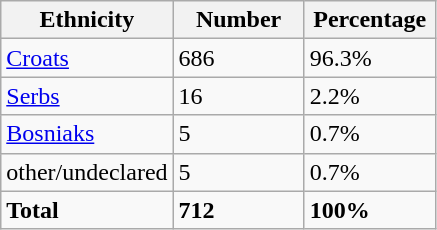<table class="wikitable">
<tr>
<th width="100px">Ethnicity</th>
<th width="80px">Number</th>
<th width="80px">Percentage</th>
</tr>
<tr>
<td><a href='#'>Croats</a></td>
<td>686</td>
<td>96.3%</td>
</tr>
<tr>
<td><a href='#'>Serbs</a></td>
<td>16</td>
<td>2.2%</td>
</tr>
<tr>
<td><a href='#'>Bosniaks</a></td>
<td>5</td>
<td>0.7%</td>
</tr>
<tr>
<td>other/undeclared</td>
<td>5</td>
<td>0.7%</td>
</tr>
<tr>
<td><strong>Total</strong></td>
<td><strong>712</strong></td>
<td><strong>100%</strong></td>
</tr>
</table>
